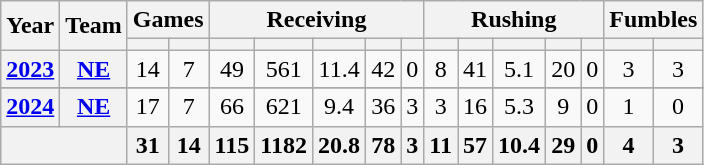<table class="wikitable" style="text-align:center;">
<tr>
<th rowspan="2">Year</th>
<th rowspan="2">Team</th>
<th colspan="2">Games</th>
<th colspan="5">Receiving</th>
<th colspan="5">Rushing</th>
<th colspan="2">Fumbles</th>
</tr>
<tr>
<th></th>
<th></th>
<th></th>
<th></th>
<th></th>
<th></th>
<th></th>
<th></th>
<th></th>
<th></th>
<th></th>
<th></th>
<th></th>
<th></th>
</tr>
<tr>
<th><a href='#'>2023</a></th>
<th><a href='#'>NE</a></th>
<td>14</td>
<td>7</td>
<td>49</td>
<td>561</td>
<td>11.4</td>
<td>42</td>
<td>0</td>
<td>8</td>
<td>41</td>
<td>5.1</td>
<td>20</td>
<td>0</td>
<td>3</td>
<td>3</td>
</tr>
<tr>
</tr>
<tr>
<th><a href='#'>2024</a></th>
<th><a href='#'>NE</a></th>
<td>17</td>
<td>7</td>
<td>66</td>
<td>621</td>
<td>9.4</td>
<td>36</td>
<td>3</td>
<td>3</td>
<td>16</td>
<td>5.3</td>
<td>9</td>
<td>0</td>
<td>1</td>
<td>0</td>
</tr>
<tr>
<th colspan="2"></th>
<th>31</th>
<th>14</th>
<th>115</th>
<th>1182</th>
<th>20.8</th>
<th>78</th>
<th>3</th>
<th>11</th>
<th>57</th>
<th>10.4</th>
<th>29</th>
<th>0</th>
<th>4</th>
<th>3</th>
</tr>
</table>
